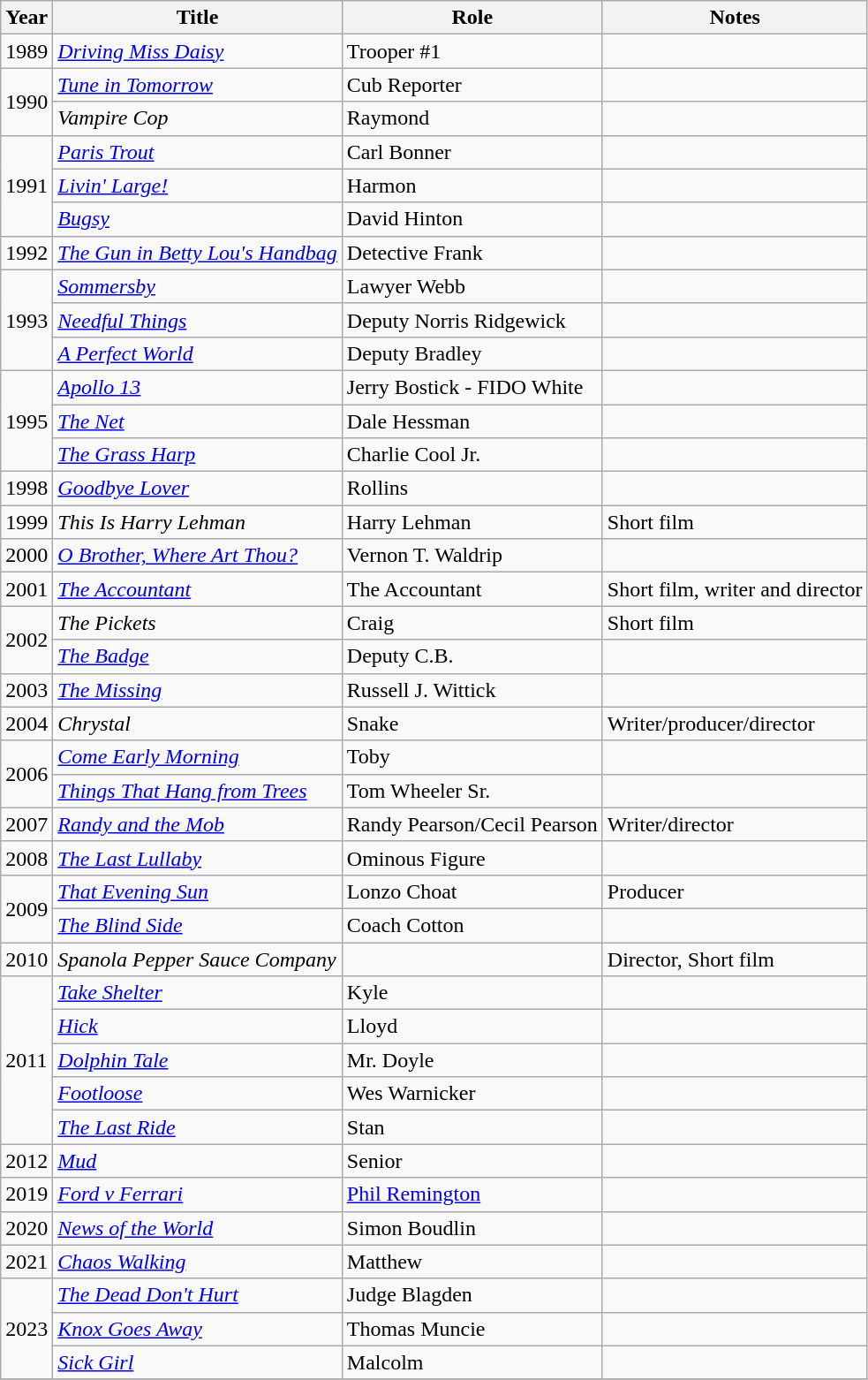<table class="wikitable">
<tr>
<th>Year</th>
<th>Title</th>
<th>Role</th>
<th>Notes</th>
</tr>
<tr>
<td>1989</td>
<td><em><a href='#'>Driving Miss Daisy</a></em></td>
<td>Trooper #1</td>
<td></td>
</tr>
<tr>
<td rowspan=2>1990</td>
<td><em><a href='#'>Tune in Tomorrow</a></em></td>
<td>Cub Reporter</td>
<td></td>
</tr>
<tr>
<td><em>Vampire Cop</em></td>
<td>Raymond</td>
<td></td>
</tr>
<tr>
<td rowspan=3>1991</td>
<td><em><a href='#'>Paris Trout</a></em></td>
<td>Carl Bonner</td>
<td></td>
</tr>
<tr>
<td><em><a href='#'>Livin' Large!</a></em></td>
<td>Harmon</td>
<td></td>
</tr>
<tr>
<td><em><a href='#'>Bugsy</a></em></td>
<td>David Hinton</td>
<td></td>
</tr>
<tr>
<td>1992</td>
<td><em><a href='#'>The Gun in Betty Lou's Handbag</a></em></td>
<td>Detective Frank</td>
<td></td>
</tr>
<tr>
<td rowspan=3>1993</td>
<td><em><a href='#'>Sommersby</a></em></td>
<td>Lawyer Webb</td>
<td></td>
</tr>
<tr>
<td><em><a href='#'>Needful Things</a></em></td>
<td>Deputy Norris Ridgewick</td>
<td></td>
</tr>
<tr>
<td><em><a href='#'>A Perfect World</a></em></td>
<td>Deputy Bradley</td>
<td></td>
</tr>
<tr>
<td rowspan=3>1995</td>
<td><em><a href='#'>Apollo 13</a></em></td>
<td>Jerry Bostick - FIDO White</td>
<td></td>
</tr>
<tr>
<td><em><a href='#'>The Net</a></em></td>
<td>Dale Hessman</td>
<td></td>
</tr>
<tr>
<td><em><a href='#'>The Grass Harp</a></em></td>
<td>Charlie Cool Jr.</td>
<td></td>
</tr>
<tr>
<td>1998</td>
<td><em><a href='#'>Goodbye Lover</a></em></td>
<td>Rollins</td>
<td></td>
</tr>
<tr>
<td>1999</td>
<td><em>This Is Harry Lehman</em></td>
<td>Harry Lehman</td>
<td>Short film</td>
</tr>
<tr>
<td>2000</td>
<td><em><a href='#'>O Brother, Where Art Thou?</a></em></td>
<td>Vernon T. Waldrip</td>
<td></td>
</tr>
<tr>
<td>2001</td>
<td><em><a href='#'>The Accountant</a></em></td>
<td>The Accountant</td>
<td>Short film, writer and director</td>
</tr>
<tr>
<td rowspan=2>2002</td>
<td><em>The Pickets</em></td>
<td>Craig</td>
<td>Short film</td>
</tr>
<tr>
<td><em><a href='#'>The Badge</a></em></td>
<td>Deputy C.B.</td>
<td></td>
</tr>
<tr>
<td>2003</td>
<td><em><a href='#'>The Missing</a></em></td>
<td>Russell J. Wittick</td>
<td></td>
</tr>
<tr>
<td>2004</td>
<td><em>Chrystal</em></td>
<td>Snake</td>
<td>Writer/producer/director</td>
</tr>
<tr>
<td rowspan=2>2006</td>
<td><em><a href='#'>Come Early Morning</a></em></td>
<td>Toby</td>
<td></td>
</tr>
<tr>
<td><em><a href='#'>Things That Hang from Trees</a></em></td>
<td>Tom Wheeler Sr.</td>
<td></td>
</tr>
<tr>
<td>2007</td>
<td><em><a href='#'>Randy and the Mob</a></em></td>
<td>Randy Pearson/Cecil Pearson</td>
<td>Writer/director</td>
</tr>
<tr>
<td>2008</td>
<td><em><a href='#'>The Last Lullaby</a></em></td>
<td>Ominous Figure</td>
<td></td>
</tr>
<tr>
<td rowspan=2>2009</td>
<td><em><a href='#'>That Evening Sun</a></em></td>
<td>Lonzo Choat</td>
<td>Producer</td>
</tr>
<tr>
<td><em><a href='#'>The Blind Side</a></em></td>
<td>Coach Cotton</td>
<td></td>
</tr>
<tr>
<td>2010</td>
<td><em>Spanola Pepper Sauce Company</em></td>
<td></td>
<td>Director, Short film</td>
</tr>
<tr>
<td rowspan=5>2011</td>
<td><em><a href='#'>Take Shelter</a></em></td>
<td>Kyle</td>
<td></td>
</tr>
<tr>
<td><em><a href='#'>Hick</a></em></td>
<td>Lloyd</td>
<td></td>
</tr>
<tr>
<td><em><a href='#'>Dolphin Tale</a></em></td>
<td>Mr. Doyle</td>
<td></td>
</tr>
<tr>
<td><em><a href='#'>Footloose</a></em></td>
<td>Wes Warnicker</td>
<td></td>
</tr>
<tr>
<td><em><a href='#'>The Last Ride</a></em></td>
<td>Stan</td>
<td></td>
</tr>
<tr>
<td>2012</td>
<td><em><a href='#'>Mud</a></em></td>
<td>Senior</td>
<td></td>
</tr>
<tr>
<td>2019</td>
<td><em><a href='#'>Ford v Ferrari</a></em></td>
<td><a href='#'>Phil Remington</a></td>
<td></td>
</tr>
<tr>
<td>2020</td>
<td><em><a href='#'>News of the World</a></em></td>
<td>Simon Boudlin</td>
<td></td>
</tr>
<tr>
<td>2021</td>
<td><em><a href='#'>Chaos Walking</a></em></td>
<td>Matthew</td>
<td></td>
</tr>
<tr>
<td rowspan=3>2023</td>
<td><em><a href='#'>The Dead Don't Hurt</a></em></td>
<td>Judge Blagden</td>
<td></td>
</tr>
<tr>
<td><em><a href='#'>Knox Goes Away</a></em></td>
<td>Thomas Muncie</td>
<td></td>
</tr>
<tr>
<td><em><a href='#'>Sick Girl</a></em></td>
<td>Malcolm</td>
<td></td>
</tr>
<tr>
</tr>
</table>
